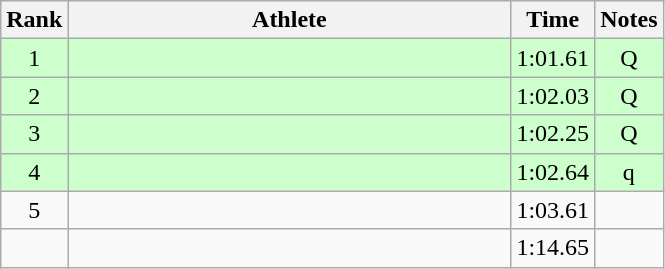<table class="wikitable" style="text-align:center">
<tr>
<th>Rank</th>
<th Style="width:18em">Athlete</th>
<th>Time</th>
<th>Notes</th>
</tr>
<tr style="background:#cfc">
<td>1</td>
<td style="text-align:left"></td>
<td>1:01.61</td>
<td>Q</td>
</tr>
<tr style="background:#cfc">
<td>2</td>
<td style="text-align:left"></td>
<td>1:02.03</td>
<td>Q</td>
</tr>
<tr style="background:#cfc">
<td>3</td>
<td style="text-align:left"></td>
<td>1:02.25</td>
<td>Q</td>
</tr>
<tr style="background:#cfc">
<td>4</td>
<td style="text-align:left"></td>
<td>1:02.64</td>
<td>q</td>
</tr>
<tr>
<td>5</td>
<td style="text-align:left"></td>
<td>1:03.61</td>
<td></td>
</tr>
<tr>
<td></td>
<td style="text-align:left"></td>
<td>1:14.65</td>
<td></td>
</tr>
</table>
